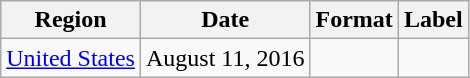<table class="wikitable">
<tr>
<th>Region</th>
<th>Date</th>
<th>Format</th>
<th>Label</th>
</tr>
<tr>
<td><a href='#'>United States</a></td>
<td>August 11, 2016</td>
<td></td>
<td></td>
</tr>
</table>
